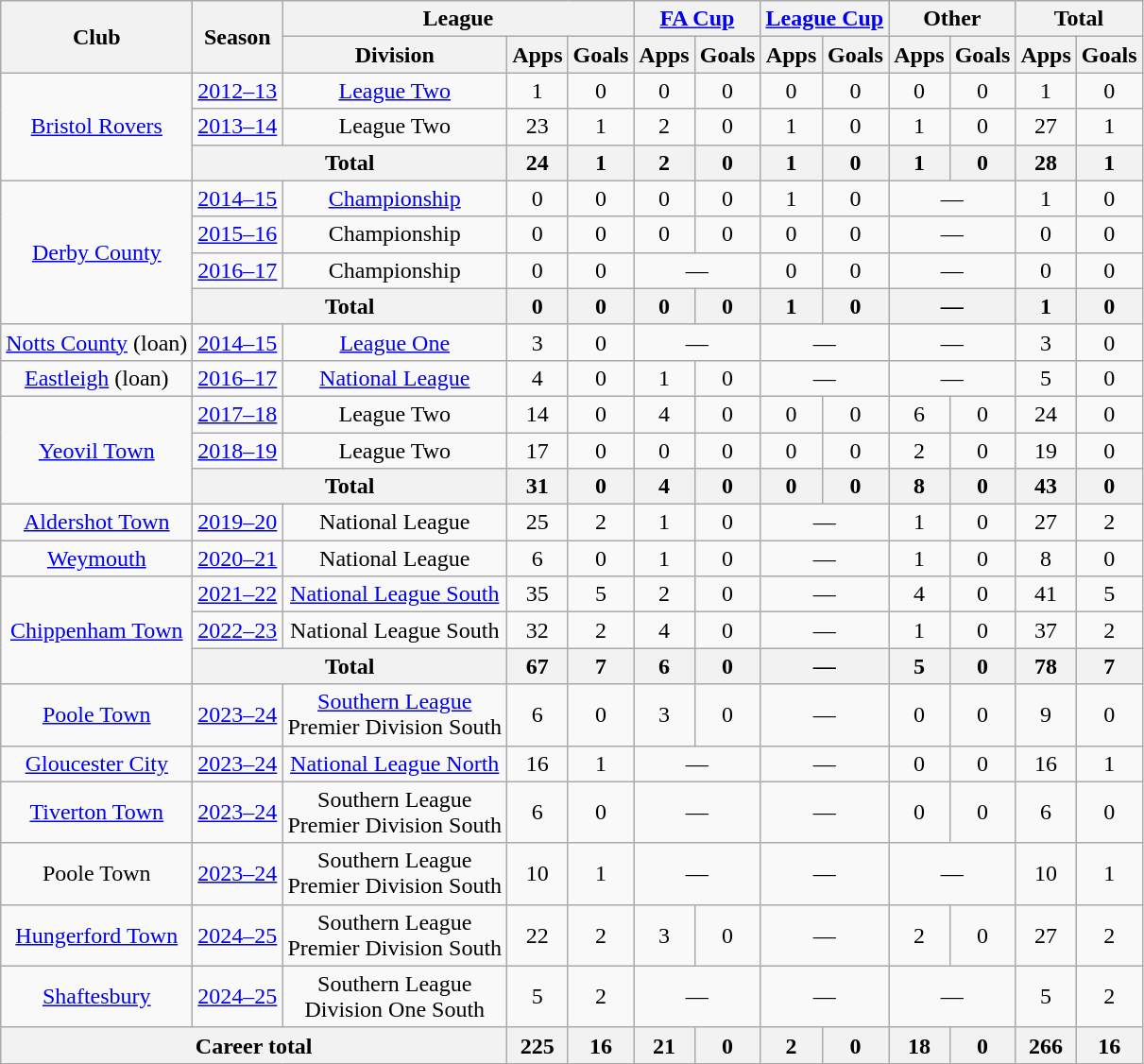<table class="wikitable" style="text-align: center;">
<tr>
<th rowspan="2">Club</th>
<th rowspan="2">Season</th>
<th colspan="3">League</th>
<th colspan="2"><a href='#'>FA Cup</a></th>
<th colspan="2"><a href='#'>League Cup</a></th>
<th colspan="2">Other</th>
<th colspan="2">Total</th>
</tr>
<tr>
<th>Division</th>
<th>Apps</th>
<th>Goals</th>
<th>Apps</th>
<th>Goals</th>
<th>Apps</th>
<th>Goals</th>
<th>Apps</th>
<th>Goals</th>
<th>Apps</th>
<th>Goals</th>
</tr>
<tr>
<td rowspan="3"><a href='#'>Bristol Rovers</a></td>
<td><a href='#'>2012–13</a></td>
<td><a href='#'>League Two</a></td>
<td>1</td>
<td>0</td>
<td>0</td>
<td>0</td>
<td>0</td>
<td>0</td>
<td>0</td>
<td>0</td>
<td>1</td>
<td>0</td>
</tr>
<tr>
<td><a href='#'>2013–14</a></td>
<td>League Two</td>
<td>23</td>
<td>1</td>
<td>2</td>
<td>0</td>
<td>1</td>
<td>0</td>
<td>1</td>
<td>0</td>
<td>27</td>
<td>1</td>
</tr>
<tr>
<th colspan=2>Total</th>
<th>24</th>
<th>1</th>
<th>2</th>
<th>0</th>
<th>1</th>
<th>0</th>
<th>1</th>
<th>0</th>
<th>28</th>
<th>1</th>
</tr>
<tr>
<td rowspan="4"><a href='#'>Derby County</a></td>
<td><a href='#'>2014–15</a></td>
<td><a href='#'>Championship</a></td>
<td>0</td>
<td>0</td>
<td>0</td>
<td>0</td>
<td>1</td>
<td>0</td>
<td colspan="2">—</td>
<td>1</td>
<td>0</td>
</tr>
<tr>
<td><a href='#'>2015–16</a></td>
<td>Championship</td>
<td>0</td>
<td>0</td>
<td>0</td>
<td>0</td>
<td>0</td>
<td>0</td>
<td colspan="2">—</td>
<td>0</td>
<td>0</td>
</tr>
<tr>
<td><a href='#'>2016–17</a></td>
<td>Championship</td>
<td>0</td>
<td>0</td>
<td colspan="2">—</td>
<td>0</td>
<td>0</td>
<td colspan="2">—</td>
<td>0</td>
<td>0</td>
</tr>
<tr>
<th colspan=2>Total</th>
<th>0</th>
<th>0</th>
<th>0</th>
<th>0</th>
<th>1</th>
<th>0</th>
<th colspan="2">—</th>
<th>1</th>
<th>0</th>
</tr>
<tr>
<td><a href='#'>Notts County</a> (loan)</td>
<td><a href='#'>2014–15</a></td>
<td><a href='#'>League One</a></td>
<td>3</td>
<td>0</td>
<td colspan="2">—</td>
<td colspan="2">—</td>
<td colspan="2">—</td>
<td>3</td>
<td>0</td>
</tr>
<tr>
<td><a href='#'>Eastleigh</a> (loan)</td>
<td><a href='#'>2016–17</a></td>
<td><a href='#'>National League</a></td>
<td>4</td>
<td>0</td>
<td>1</td>
<td>0</td>
<td colspan="2">—</td>
<td colspan="2">—</td>
<td>5</td>
<td>0</td>
</tr>
<tr>
<td rowspan="3"><a href='#'>Yeovil Town</a></td>
<td><a href='#'>2017–18</a></td>
<td>League Two</td>
<td>14</td>
<td>0</td>
<td>4</td>
<td>0</td>
<td>0</td>
<td>0</td>
<td>6</td>
<td>0</td>
<td>24</td>
<td>0</td>
</tr>
<tr>
<td><a href='#'>2018–19</a></td>
<td>League Two</td>
<td>17</td>
<td>0</td>
<td>0</td>
<td>0</td>
<td>0</td>
<td>0</td>
<td>2</td>
<td>0</td>
<td>19</td>
<td>0</td>
</tr>
<tr>
<th colspan=2>Total</th>
<th>31</th>
<th>0</th>
<th>4</th>
<th>0</th>
<th>0</th>
<th>0</th>
<th>8</th>
<th>0</th>
<th>43</th>
<th>0</th>
</tr>
<tr>
<td><a href='#'>Aldershot Town</a></td>
<td><a href='#'>2019–20</a></td>
<td>National League</td>
<td>25</td>
<td>2</td>
<td>1</td>
<td>0</td>
<td colspan="2">—</td>
<td>1</td>
<td>0</td>
<td>27</td>
<td>2</td>
</tr>
<tr>
<td><a href='#'>Weymouth</a></td>
<td><a href='#'>2020–21</a></td>
<td>National League</td>
<td>6</td>
<td>0</td>
<td>1</td>
<td>0</td>
<td colspan="2">—</td>
<td>1</td>
<td>0</td>
<td>8</td>
<td>0</td>
</tr>
<tr>
<td rowspan=3><a href='#'>Chippenham Town</a></td>
<td><a href='#'>2021–22</a></td>
<td><a href='#'>National League South</a></td>
<td>35</td>
<td>5</td>
<td>2</td>
<td>0</td>
<td colspan="2">—</td>
<td>4</td>
<td>0</td>
<td>41</td>
<td>5</td>
</tr>
<tr>
<td><a href='#'>2022–23</a></td>
<td>National League South</td>
<td>32</td>
<td>2</td>
<td>4</td>
<td>0</td>
<td colspan="2">—</td>
<td>1</td>
<td>0</td>
<td>37</td>
<td>2</td>
</tr>
<tr>
<th colspan=2>Total</th>
<th>67</th>
<th>7</th>
<th>6</th>
<th>0</th>
<th colspan="2">—</th>
<th>5</th>
<th>0</th>
<th>78</th>
<th>7</th>
</tr>
<tr>
<td><a href='#'>Poole Town</a></td>
<td><a href='#'>2023–24</a></td>
<td><a href='#'>Southern League</a><br>Premier Division South</td>
<td>6</td>
<td>0</td>
<td>3</td>
<td>0</td>
<td colspan="2">—</td>
<td>0</td>
<td>0</td>
<td>9</td>
<td>0</td>
</tr>
<tr>
<td><a href='#'>Gloucester City</a></td>
<td><a href='#'>2023–24</a></td>
<td><a href='#'>National League North</a></td>
<td>16</td>
<td>1</td>
<td colspan="2">—</td>
<td colspan="2">—</td>
<td>0</td>
<td>0</td>
<td>16</td>
<td>1</td>
</tr>
<tr>
<td><a href='#'>Tiverton Town</a></td>
<td><a href='#'>2023–24</a></td>
<td>Southern League<br>Premier Division South</td>
<td>6</td>
<td>0</td>
<td colspan="2">—</td>
<td colspan="2">—</td>
<td>0</td>
<td>0</td>
<td>6</td>
<td>0</td>
</tr>
<tr>
<td>Poole Town</td>
<td><a href='#'>2023–24</a></td>
<td>Southern League<br>Premier Division South</td>
<td>10</td>
<td>1</td>
<td colspan="2">—</td>
<td colspan="2">—</td>
<td colspan="2">—</td>
<td>10</td>
<td>1</td>
</tr>
<tr>
<td><a href='#'>Hungerford Town</a></td>
<td><a href='#'>2024–25</a></td>
<td>Southern League<br>Premier Division South</td>
<td>22</td>
<td>2</td>
<td>3</td>
<td>0</td>
<td colspan="2">—</td>
<td>2</td>
<td>0</td>
<td>27</td>
<td>2</td>
</tr>
<tr>
<td><a href='#'>Shaftesbury</a></td>
<td><a href='#'>2024–25</a></td>
<td>Southern League<br>Division One South</td>
<td>5</td>
<td>2</td>
<td colspan="2">—</td>
<td colspan="2">—</td>
<td colspan="2">—</td>
<td>5</td>
<td>2</td>
</tr>
<tr>
<th colspan=3>Career total</th>
<th>225</th>
<th>16</th>
<th>21</th>
<th>0</th>
<th>2</th>
<th>0</th>
<th>18</th>
<th>0</th>
<th>266</th>
<th>16</th>
</tr>
</table>
